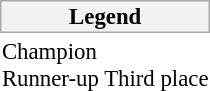<table class="toccolours" style="float: right; font-size: 95%;">
<tr>
<th style="background-color: #F2F2F2; border: 1px solid #AAAAAA;">Legend</th>
</tr>
<tr>
<td> Champion<br> Runner-up Third place</td>
</tr>
</table>
